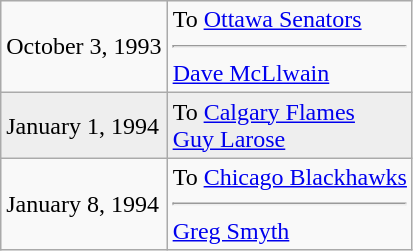<table class="wikitable">
<tr>
<td>October 3, 1993</td>
<td valign="top">To <a href='#'>Ottawa Senators</a><hr><a href='#'>Dave McLlwain</a></td>
</tr>
<tr bgcolor="#eeeeee">
<td>January 1, 1994</td>
<td valign="top">To <a href='#'>Calgary Flames</a> <br><a href='#'>Guy Larose</a></td>
</tr>
<tr>
<td>January 8, 1994</td>
<td valign="top">To <a href='#'>Chicago Blackhawks</a><hr><a href='#'>Greg Smyth</a></td>
</tr>
</table>
